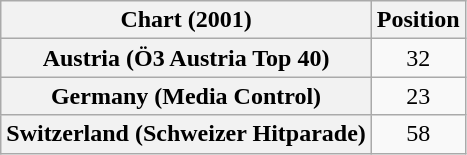<table class="wikitable sortable plainrowheaders" style="text-align:center">
<tr>
<th scope="col">Chart (2001)</th>
<th scope="col">Position</th>
</tr>
<tr>
<th scope="row">Austria (Ö3 Austria Top 40)</th>
<td>32</td>
</tr>
<tr>
<th scope="row">Germany (Media Control)</th>
<td>23</td>
</tr>
<tr>
<th scope="row">Switzerland (Schweizer Hitparade)</th>
<td>58</td>
</tr>
</table>
